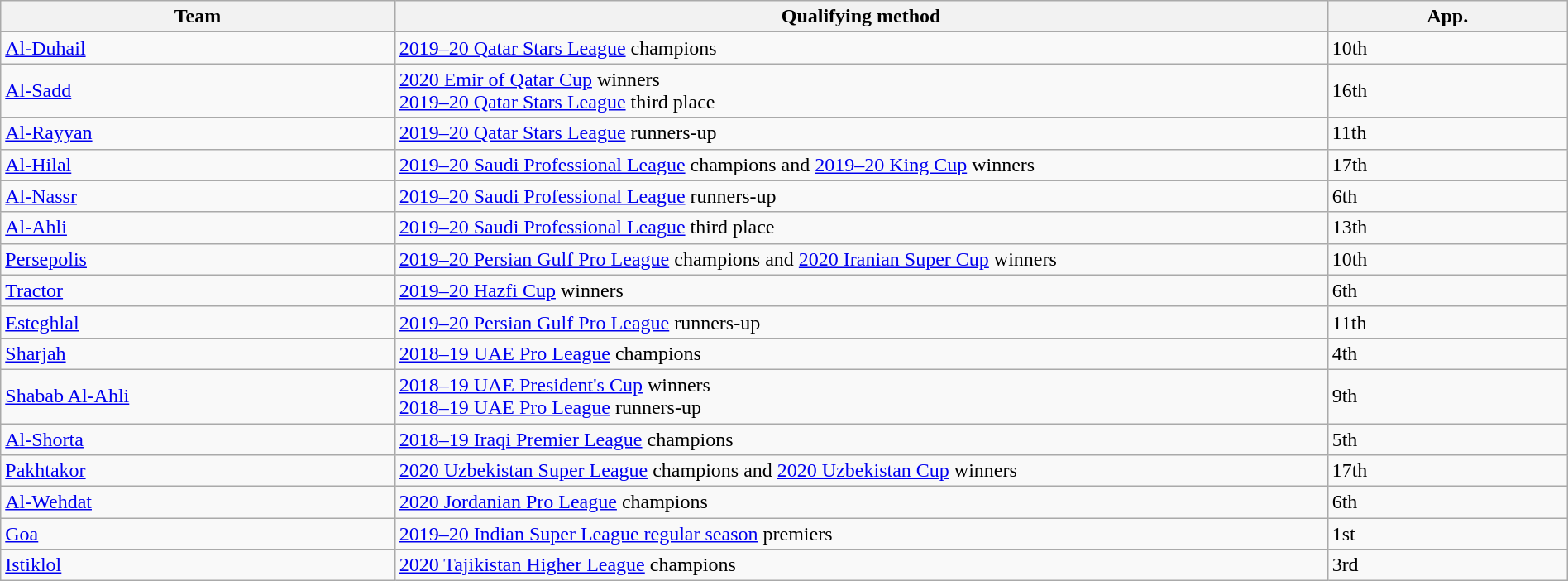<table class="wikitable" style="table-layout:fixed;width:100%;">
<tr>
<th width=25%>Team</th>
<th width=60%>Qualifying method</th>
<th width=15%>App. </th>
</tr>
<tr>
<td> <a href='#'>Al-Duhail</a></td>
<td><a href='#'>2019–20 Qatar Stars League</a> champions</td>
<td>10th </td>
</tr>
<tr>
<td> <a href='#'>Al-Sadd</a></td>
<td><a href='#'>2020 Emir of Qatar Cup</a> winners<br><a href='#'>2019–20 Qatar Stars League</a> third place</td>
<td>16th </td>
</tr>
<tr>
<td> <a href='#'>Al-Rayyan</a></td>
<td><a href='#'>2019–20 Qatar Stars League</a> runners-up</td>
<td>11th </td>
</tr>
<tr>
<td> <a href='#'>Al-Hilal</a></td>
<td><a href='#'>2019–20 Saudi Professional League</a> champions and <a href='#'>2019–20 King Cup</a> winners</td>
<td>17th </td>
</tr>
<tr>
<td> <a href='#'>Al-Nassr</a></td>
<td><a href='#'>2019–20 Saudi Professional League</a> runners-up</td>
<td>6th </td>
</tr>
<tr>
<td> <a href='#'>Al-Ahli</a></td>
<td><a href='#'>2019–20 Saudi Professional League</a> third place</td>
<td>13th </td>
</tr>
<tr>
<td> <a href='#'>Persepolis</a></td>
<td><a href='#'>2019–20 Persian Gulf Pro League</a> champions and <a href='#'>2020 Iranian Super Cup</a> winners</td>
<td>10th </td>
</tr>
<tr>
<td> <a href='#'>Tractor</a></td>
<td><a href='#'>2019–20 Hazfi Cup</a> winners</td>
<td>6th </td>
</tr>
<tr>
<td> <a href='#'>Esteghlal</a></td>
<td><a href='#'>2019–20 Persian Gulf Pro League</a> runners-up</td>
<td>11th </td>
</tr>
<tr>
<td> <a href='#'>Sharjah</a></td>
<td><a href='#'>2018–19 UAE Pro League</a> champions</td>
<td>4th </td>
</tr>
<tr>
<td> <a href='#'>Shabab Al-Ahli</a></td>
<td><a href='#'>2018–19 UAE President's Cup</a> winners<br><a href='#'>2018–19 UAE Pro League</a> runners-up</td>
<td>9th </td>
</tr>
<tr>
<td> <a href='#'>Al-Shorta</a></td>
<td><a href='#'>2018–19 Iraqi Premier League</a> champions</td>
<td>5th </td>
</tr>
<tr>
<td> <a href='#'>Pakhtakor</a></td>
<td><a href='#'>2020 Uzbekistan Super League</a> champions and <a href='#'>2020 Uzbekistan Cup</a> winners</td>
<td>17th </td>
</tr>
<tr>
<td> <a href='#'>Al-Wehdat</a></td>
<td><a href='#'>2020 Jordanian Pro League</a> champions</td>
<td>6th </td>
</tr>
<tr>
<td> <a href='#'>Goa</a></td>
<td><a href='#'>2019–20 Indian Super League regular season</a> premiers</td>
<td>1st</td>
</tr>
<tr>
<td> <a href='#'>Istiklol</a></td>
<td><a href='#'>2020 Tajikistan Higher League</a> champions</td>
<td>3rd </td>
</tr>
</table>
